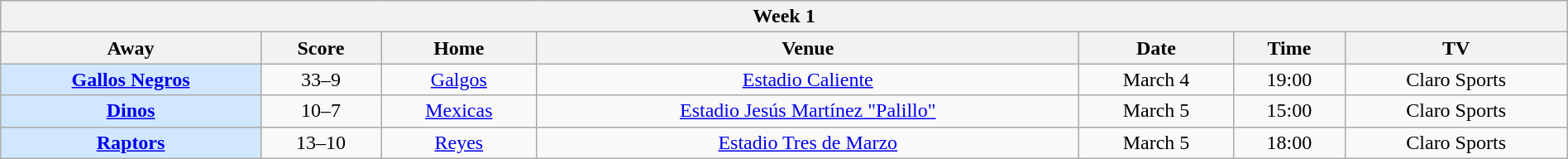<table class="wikitable mw-collapsible mw-collapsed" style="width:100%;">
<tr>
<th colspan="8">Week 1</th>
</tr>
<tr>
<th>Away</th>
<th>Score</th>
<th>Home</th>
<th>Venue</th>
<th>Date</th>
<th>Time</th>
<th>TV</th>
</tr>
<tr align="center">
<td bgcolor="#D0E7FF"><strong><a href='#'>Gallos Negros</a></strong></td>
<td>33–9</td>
<td><a href='#'>Galgos</a></td>
<td><a href='#'>Estadio Caliente</a></td>
<td>March 4</td>
<td>19:00</td>
<td>Claro Sports</td>
</tr>
<tr align="center">
<td bgcolor="#D0E7FF"><strong><a href='#'>Dinos</a></strong></td>
<td>10–7</td>
<td><a href='#'>Mexicas</a></td>
<td><a href='#'>Estadio Jesús Martínez "Palillo"</a></td>
<td>March 5</td>
<td>15:00</td>
<td>Claro Sports</td>
</tr>
<tr align="center">
<td bgcolor="#D0E7FF"><strong><a href='#'>Raptors</a></strong></td>
<td>13–10</td>
<td><a href='#'>Reyes</a></td>
<td><a href='#'>Estadio Tres de Marzo</a></td>
<td>March 5</td>
<td>18:00</td>
<td>Claro Sports</td>
</tr>
</table>
